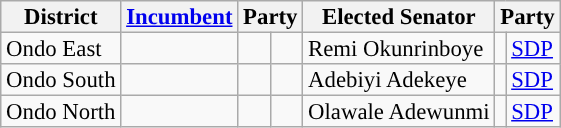<table class="sortable wikitable" style="font-size:95%;line-height:14px;">
<tr>
<th class="unsortable">District</th>
<th class="unsortable"><a href='#'>Incumbent</a></th>
<th colspan="2">Party</th>
<th class="unsortable">Elected Senator</th>
<th colspan="2">Party</th>
</tr>
<tr>
<td>Ondo East</td>
<td></td>
<td></td>
<td></td>
<td>Remi Okunrinboye</td>
<td style="background:"></td>
<td><a href='#'>SDP</a></td>
</tr>
<tr>
<td>Ondo South</td>
<td></td>
<td></td>
<td></td>
<td>Adebiyi Adekeye</td>
<td style="background:"></td>
<td><a href='#'>SDP</a></td>
</tr>
<tr>
<td>Ondo North</td>
<td></td>
<td></td>
<td></td>
<td>Olawale Adewunmi</td>
<td style="background:"></td>
<td><a href='#'>SDP</a></td>
</tr>
</table>
